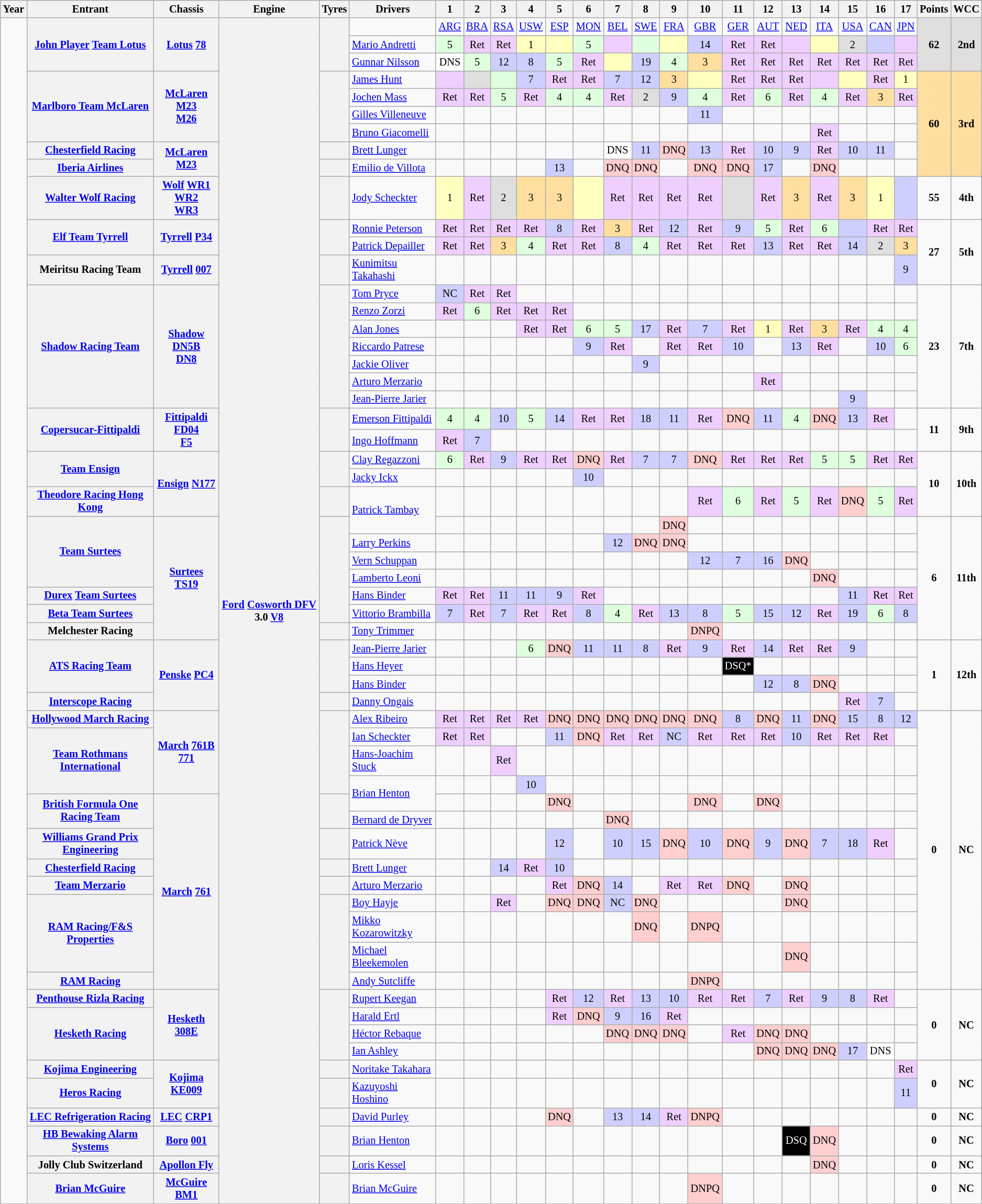<table class="wikitable" style="text-align:center; font-size:85%">
<tr>
<th>Year</th>
<th>Entrant</th>
<th>Chassis</th>
<th>Engine</th>
<th>Tyres</th>
<th>Drivers</th>
<th>1</th>
<th>2</th>
<th>3</th>
<th>4</th>
<th>5</th>
<th>6</th>
<th>7</th>
<th>8</th>
<th>9</th>
<th>10</th>
<th>11</th>
<th>12</th>
<th>13</th>
<th>14</th>
<th>15</th>
<th>16</th>
<th>17</th>
<th>Points</th>
<th>WCC</th>
</tr>
<tr>
<td rowspan="59"></td>
<th rowspan="3"><a href='#'>John Player</a> <a href='#'>Team Lotus</a></th>
<th rowspan="3"><a href='#'>Lotus</a> <a href='#'>78</a></th>
<th rowspan="59"><a href='#'>Ford</a> <a href='#'>Cosworth DFV</a> 3.0 <a href='#'>V8</a></th>
<th rowspan="3"></th>
<td></td>
<td><a href='#'>ARG</a></td>
<td><a href='#'>BRA</a></td>
<td><a href='#'>RSA</a></td>
<td><a href='#'>USW</a></td>
<td><a href='#'>ESP</a></td>
<td><a href='#'>MON</a></td>
<td><a href='#'>BEL</a></td>
<td><a href='#'>SWE</a></td>
<td><a href='#'>FRA</a></td>
<td><a href='#'>GBR</a></td>
<td><a href='#'>GER</a></td>
<td><a href='#'>AUT</a></td>
<td><a href='#'>NED</a></td>
<td><a href='#'>ITA</a></td>
<td><a href='#'>USA</a></td>
<td><a href='#'>CAN</a></td>
<td><a href='#'>JPN</a></td>
<td rowspan="3" style="background:#dfdfdf;"><strong>62</strong></td>
<td rowspan="3" style="background:#dfdfdf;"><strong>2nd</strong></td>
</tr>
<tr>
<td align="left"><a href='#'>Mario Andretti</a></td>
<td style="background:#dfffdf;">5</td>
<td style="background:#efcfff;">Ret</td>
<td style="background:#efcfff;">Ret</td>
<td style="background:#ffffbf;">1</td>
<td style="background:#ffffbf;"></td>
<td style="background:#dfffdf;">5</td>
<td style="background:#efcfff;"></td>
<td style="background:#dfffdf;"></td>
<td style="background:#ffffbf;"></td>
<td style="background:#cfcfff;">14</td>
<td style="background:#efcfff;">Ret</td>
<td style="background:#efcfff;">Ret</td>
<td style="background:#efcfff;"></td>
<td style="background:#ffffbf;"></td>
<td style="background:#DFDFDF;">2</td>
<td style="background:#cfcfff;"></td>
<td style="background:#efcfff;"></td>
</tr>
<tr>
<td align="left"><a href='#'>Gunnar Nilsson</a></td>
<td style="background:#ffffff;">DNS</td>
<td style="background:#dfffdf;">5</td>
<td style="background:#cfcfff;">12</td>
<td style="background:#cfcfff;">8</td>
<td style="background:#dfffdf;">5</td>
<td style="background:#efcfff;">Ret</td>
<td style="background:#ffffbf;"></td>
<td style="background:#cfcfff;">19</td>
<td style="background:#dfffdf;">4</td>
<td style="background:#ffdf9f;">3</td>
<td style="background:#efcfff;">Ret</td>
<td style="background:#efcfff;">Ret</td>
<td style="background:#efcfff;">Ret</td>
<td style="background:#efcfff;">Ret</td>
<td style="background:#efcfff;">Ret</td>
<td style="background:#efcfff;">Ret</td>
<td style="background:#efcfff;">Ret</td>
</tr>
<tr>
<th rowspan="4"><a href='#'>Marlboro Team McLaren</a></th>
<th rowspan="4"><a href='#'>McLaren</a> <a href='#'>M23</a><br><a href='#'>M26</a></th>
<th rowspan="4"></th>
<td align="left"><a href='#'>James Hunt</a></td>
<td style="background:#efcfff;"></td>
<td style="background:#DFDFDF;"></td>
<td style="background:#dfffdf;"></td>
<td style="background:#cfcfff;">7</td>
<td style="background:#efcfff;">Ret</td>
<td style="background:#efcfff;">Ret</td>
<td style="background:#cfcfff;">7</td>
<td style="background:#cfcfff;">12</td>
<td style="background:#ffdf9f;">3</td>
<td style="background:#ffffbf;"></td>
<td style="background:#efcfff;">Ret</td>
<td style="background:#efcfff;">Ret</td>
<td style="background:#efcfff;">Ret</td>
<td style="background:#efcfff;"></td>
<td style="background:#ffffbf;"></td>
<td style="background:#efcfff;">Ret</td>
<td style="background:#ffffbf;">1</td>
<td rowspan="6" style="background:#ffdf9f;"><strong>60</strong></td>
<td rowspan="6" style="background:#ffdf9f;"><strong>3rd</strong></td>
</tr>
<tr>
<td align="left"><a href='#'>Jochen Mass</a></td>
<td style="background:#efcfff;">Ret</td>
<td style="background:#efcfff;">Ret</td>
<td style="background:#dfffdf;">5</td>
<td style="background:#efcfff;">Ret</td>
<td style="background:#dfffdf;">4</td>
<td style="background:#dfffdf;">4</td>
<td style="background:#efcfff;">Ret</td>
<td style="background:#DFDFDF;">2</td>
<td style="background:#cfcfff;">9</td>
<td style="background:#dfffdf;">4</td>
<td style="background:#efcfff;">Ret</td>
<td style="background:#dfffdf;">6</td>
<td style="background:#efcfff;">Ret</td>
<td style="background:#dfffdf;">4</td>
<td style="background:#efcfff;">Ret</td>
<td style="background:#ffdf9f;">3</td>
<td style="background:#efcfff;">Ret</td>
</tr>
<tr>
<td align="left"><a href='#'>Gilles Villeneuve</a></td>
<td></td>
<td></td>
<td></td>
<td></td>
<td></td>
<td></td>
<td></td>
<td></td>
<td></td>
<td style="background:#cfcfff;">11</td>
<td></td>
<td></td>
<td></td>
<td></td>
<td></td>
<td></td>
<td></td>
</tr>
<tr>
<td align="left"><a href='#'>Bruno Giacomelli</a></td>
<td></td>
<td></td>
<td></td>
<td></td>
<td></td>
<td></td>
<td></td>
<td></td>
<td></td>
<td></td>
<td></td>
<td></td>
<td></td>
<td style="background:#efcfff;">Ret</td>
<td></td>
<td></td>
<td></td>
</tr>
<tr>
<th><a href='#'>Chesterfield Racing</a></th>
<th rowspan="2"><a href='#'>McLaren</a> <a href='#'>M23</a></th>
<th></th>
<td align="left"><a href='#'>Brett Lunger</a></td>
<td></td>
<td></td>
<td></td>
<td></td>
<td></td>
<td></td>
<td style="background:#ffffff;">DNS</td>
<td style="background:#cfcfff;">11</td>
<td style="background:#FFCFCF;">DNQ</td>
<td style="background:#cfcfff;">13</td>
<td style="background:#efcfff;">Ret</td>
<td style="background:#cfcfff;">10</td>
<td style="background:#cfcfff;">9</td>
<td style="background:#efcfff;">Ret</td>
<td style="background:#cfcfff;">10</td>
<td style="background:#cfcfff;">11</td>
<td></td>
</tr>
<tr>
<th><a href='#'>Iberia Airlines</a></th>
<th></th>
<td align="left"><a href='#'>Emilio de Villota</a></td>
<td></td>
<td></td>
<td></td>
<td></td>
<td style="background:#cfcfff;">13</td>
<td></td>
<td style="background:#FFCFCF;">DNQ</td>
<td style="background:#FFCFCF;">DNQ</td>
<td></td>
<td style="background:#FFCFCF;">DNQ</td>
<td style="background:#FFCFCF;">DNQ</td>
<td style="background:#cfcfff;">17</td>
<td></td>
<td style="background:#FFCFCF;">DNQ</td>
<td></td>
<td></td>
<td></td>
</tr>
<tr>
<th><a href='#'>Walter Wolf Racing</a></th>
<th><a href='#'>Wolf</a> <a href='#'>WR1</a><br><a href='#'>WR2</a><br><a href='#'>WR3</a></th>
<th></th>
<td align="left"><a href='#'>Jody Scheckter</a></td>
<td style="background:#ffffbf;">1</td>
<td style="background:#efcfff;">Ret</td>
<td style="background:#DFDFDF;">2</td>
<td style="background:#ffdf9f;">3</td>
<td style="background:#ffdf9f;">3</td>
<td style="background:#ffffbf;"></td>
<td style="background:#efcfff;">Ret</td>
<td style="background:#efcfff;">Ret</td>
<td style="background:#efcfff;">Ret</td>
<td style="background:#efcfff;">Ret</td>
<td style="background:#DFDFDF;"></td>
<td style="background:#efcfff;">Ret</td>
<td style="background:#ffdf9f;">3</td>
<td style="background:#efcfff;">Ret</td>
<td style="background:#ffdf9f;">3</td>
<td style="background:#ffffbf;">1</td>
<td style="background:#cfcfff;"></td>
<td><strong>55</strong></td>
<td><strong>4th</strong></td>
</tr>
<tr>
<th rowspan="2"><a href='#'>Elf Team Tyrrell</a></th>
<th rowspan="2"><a href='#'>Tyrrell</a> <a href='#'>P34</a></th>
<th rowspan="2"></th>
<td align="left"><a href='#'>Ronnie Peterson</a></td>
<td style="background:#efcfff;">Ret</td>
<td style="background:#efcfff;">Ret</td>
<td style="background:#efcfff;">Ret</td>
<td style="background:#efcfff;">Ret</td>
<td style="background:#cfcfff;">8</td>
<td style="background:#efcfff;">Ret</td>
<td style="background:#ffdf9f;">3</td>
<td style="background:#efcfff;">Ret</td>
<td style="background:#cfcfff;">12</td>
<td style="background:#efcfff;">Ret</td>
<td style="background:#cfcfff;">9</td>
<td style="background:#dfffdf;">5</td>
<td style="background:#efcfff;">Ret</td>
<td style="background:#dfffdf;">6</td>
<td style="background:#cfcfff;"></td>
<td style="background:#efcfff;">Ret</td>
<td style="background:#efcfff;">Ret</td>
<td rowspan="3"><strong>27</strong></td>
<td rowspan="3"><strong>5th</strong></td>
</tr>
<tr>
<td align="left"><a href='#'>Patrick Depailler</a></td>
<td style="background:#efcfff;">Ret</td>
<td style="background:#efcfff;">Ret</td>
<td style="background:#ffdf9f;">3</td>
<td style="background:#dfffdf;">4</td>
<td style="background:#efcfff;">Ret</td>
<td style="background:#efcfff;">Ret</td>
<td style="background:#cfcfff;">8</td>
<td style="background:#dfffdf;">4</td>
<td style="background:#efcfff;">Ret</td>
<td style="background:#efcfff;">Ret</td>
<td style="background:#efcfff;">Ret</td>
<td style="background:#cfcfff;">13</td>
<td style="background:#efcfff;">Ret</td>
<td style="background:#efcfff;">Ret</td>
<td style="background:#cfcfff;">14</td>
<td style="background:#DFDFDF;">2</td>
<td style="background:#ffdf9f;">3</td>
</tr>
<tr>
<th>Meiritsu Racing Team</th>
<th><a href='#'>Tyrrell</a> <a href='#'>007</a></th>
<th></th>
<td align="left"><a href='#'>Kunimitsu Takahashi</a></td>
<td></td>
<td></td>
<td></td>
<td></td>
<td></td>
<td></td>
<td></td>
<td></td>
<td></td>
<td></td>
<td></td>
<td></td>
<td></td>
<td></td>
<td></td>
<td></td>
<td style="background:#cfcfff;">9</td>
</tr>
<tr>
<th rowspan=7><a href='#'>Shadow Racing Team</a></th>
<th rowspan=7><a href='#'>Shadow</a> <a href='#'>DN5B</a><br><a href='#'>DN8</a></th>
<th rowspan=7></th>
<td align="left"><a href='#'>Tom Pryce</a></td>
<td style="background:#cfcfff;">NC</td>
<td style="background:#efcfff;">Ret</td>
<td style="background:#efcfff;">Ret</td>
<td></td>
<td></td>
<td></td>
<td></td>
<td></td>
<td></td>
<td></td>
<td></td>
<td></td>
<td></td>
<td></td>
<td></td>
<td></td>
<td></td>
<td rowspan="7"><strong>23</strong></td>
<td rowspan="7"><strong>7th</strong></td>
</tr>
<tr>
<td align="left"><a href='#'>Renzo Zorzi</a></td>
<td style="background:#efcfff;">Ret</td>
<td style="background:#dfffdf;">6</td>
<td style="background:#efcfff;">Ret</td>
<td style="background:#efcfff;">Ret</td>
<td style="background:#efcfff;">Ret</td>
<td></td>
<td></td>
<td></td>
<td></td>
<td></td>
<td></td>
<td></td>
<td></td>
<td></td>
<td></td>
<td></td>
<td></td>
</tr>
<tr>
<td align="left"><a href='#'>Alan Jones</a></td>
<td></td>
<td></td>
<td></td>
<td style="background:#efcfff;">Ret</td>
<td style="background:#efcfff;">Ret</td>
<td style="background:#dfffdf;">6</td>
<td style="background:#dfffdf;">5</td>
<td style="background:#cfcfff;">17</td>
<td style="background:#efcfff;">Ret</td>
<td style="background:#cfcfff;">7</td>
<td style="background:#efcfff;">Ret</td>
<td style="background:#ffffbf;">1</td>
<td style="background:#efcfff;">Ret</td>
<td style="background:#ffdf9f;">3</td>
<td style="background:#efcfff;">Ret</td>
<td style="background:#dfffdf;">4</td>
<td style="background:#dfffdf;">4</td>
</tr>
<tr>
<td align="left"><a href='#'>Riccardo Patrese</a></td>
<td></td>
<td></td>
<td></td>
<td></td>
<td></td>
<td style="background:#cfcfff;">9</td>
<td style="background:#efcfff;">Ret</td>
<td></td>
<td style="background:#efcfff;">Ret</td>
<td style="background:#efcfff;">Ret</td>
<td style="background:#cfcfff;">10</td>
<td></td>
<td style="background:#cfcfff;">13</td>
<td style="background:#efcfff;">Ret</td>
<td></td>
<td style="background:#cfcfff;">10</td>
<td style="background:#dfffdf;">6</td>
</tr>
<tr>
<td align="left"><a href='#'>Jackie Oliver</a></td>
<td></td>
<td></td>
<td></td>
<td></td>
<td></td>
<td></td>
<td></td>
<td style="background:#cfcfff;">9</td>
<td></td>
<td></td>
<td></td>
<td></td>
<td></td>
<td></td>
<td></td>
<td></td>
<td></td>
</tr>
<tr>
<td align="left"><a href='#'>Arturo Merzario</a></td>
<td></td>
<td></td>
<td></td>
<td></td>
<td></td>
<td></td>
<td></td>
<td></td>
<td></td>
<td></td>
<td></td>
<td style="background:#efcfff;">Ret</td>
<td></td>
<td></td>
<td></td>
<td></td>
<td></td>
</tr>
<tr>
<td align="left"><a href='#'>Jean-Pierre Jarier</a></td>
<td></td>
<td></td>
<td></td>
<td></td>
<td></td>
<td></td>
<td></td>
<td></td>
<td></td>
<td></td>
<td></td>
<td></td>
<td></td>
<td></td>
<td style="background:#cfcfff;">9</td>
<td></td>
<td></td>
</tr>
<tr>
<th rowspan=2><a href='#'>Copersucar-Fittipaldi</a></th>
<th rowspan=2><a href='#'>Fittipaldi</a> <a href='#'>FD04</a><br><a href='#'>F5</a></th>
<th rowspan=2></th>
<td align="left"><a href='#'>Emerson Fittipaldi</a></td>
<td style="background:#dfffdf;">4</td>
<td style="background:#dfffdf;">4</td>
<td style="background:#cfcfff;">10</td>
<td style="background:#dfffdf;">5</td>
<td style="background:#cfcfff;">14</td>
<td style="background:#EFCFFF;">Ret</td>
<td style="background:#EFCFFF;">Ret</td>
<td style="background:#cfcfff;">18</td>
<td style="background:#cfcfff;">11</td>
<td style="background:#EFCFFF;">Ret</td>
<td style="background:#FFCFCF;">DNQ</td>
<td style="background:#cfcfff;">11</td>
<td style="background:#dfffdf;">4</td>
<td style="background:#FFCFCF;">DNQ</td>
<td style="background:#cfcfff;">13</td>
<td style="background:#EFCFFF;">Ret</td>
<td></td>
<td rowspan="2"><strong>11</strong></td>
<td rowspan="2"><strong>9th</strong></td>
</tr>
<tr>
<td align="left"><a href='#'>Ingo Hoffmann</a></td>
<td style="background:#EFCFFF;">Ret</td>
<td style="background:#cfcfff;">7</td>
<td></td>
<td></td>
<td></td>
<td></td>
<td></td>
<td></td>
<td></td>
<td></td>
<td></td>
<td></td>
<td></td>
<td></td>
<td></td>
<td></td>
<td></td>
</tr>
<tr>
<th rowspan=2><a href='#'>Team Ensign</a></th>
<th rowspan=3><a href='#'>Ensign</a> <a href='#'>N177</a></th>
<th rowspan=2></th>
<td align="left"><a href='#'>Clay Regazzoni</a></td>
<td style="background:#DFFFDF;">6</td>
<td style="background:#efcfff;">Ret</td>
<td style="background:#cfcfff;">9</td>
<td style="background:#efcfff;">Ret</td>
<td style="background:#efcfff;">Ret</td>
<td style="background:#FFCFCF;">DNQ</td>
<td style="background:#efcfff;">Ret</td>
<td style="background:#cfcfff;">7</td>
<td style="background:#cfcfff;">7</td>
<td style="background:#FFCFCF;">DNQ</td>
<td style="background:#efcfff;">Ret</td>
<td style="background:#efcfff;">Ret</td>
<td style="background:#efcfff;">Ret</td>
<td style="background:#DFFFDF;">5</td>
<td style="background:#DFFFDF;">5</td>
<td style="background:#efcfff;">Ret</td>
<td style="background:#efcfff;">Ret</td>
<td rowspan="3"><strong>10</strong></td>
<td rowspan="3"><strong>10th</strong></td>
</tr>
<tr>
<td align="left"><a href='#'>Jacky Ickx</a></td>
<td></td>
<td></td>
<td></td>
<td></td>
<td></td>
<td style="background:#cfcfff;">10</td>
<td></td>
<td></td>
<td></td>
<td></td>
<td></td>
<td></td>
<td></td>
<td></td>
<td></td>
<td></td>
<td></td>
</tr>
<tr>
<th><a href='#'>Theodore Racing Hong Kong</a></th>
<th></th>
<td rowspan="2" align="left"><a href='#'>Patrick Tambay</a></td>
<td></td>
<td></td>
<td></td>
<td></td>
<td></td>
<td></td>
<td></td>
<td></td>
<td></td>
<td style="background:#efcfff;">Ret</td>
<td style="background:#DFFFDF;">6</td>
<td style="background:#efcfff;">Ret</td>
<td style="background:#DFFFDF;">5</td>
<td style="background:#efcfff;">Ret</td>
<td style="background:#FFCFCF;">DNQ</td>
<td style="background:#DFFFDF;">5</td>
<td style="background:#efcfff;">Ret</td>
</tr>
<tr>
<th rowspan=4><a href='#'>Team Surtees</a></th>
<th rowspan=7><a href='#'>Surtees</a> <a href='#'>TS19</a></th>
<th rowspan=6></th>
<td></td>
<td></td>
<td></td>
<td></td>
<td></td>
<td></td>
<td></td>
<td></td>
<td style="background:#FFCFCF;">DNQ</td>
<td></td>
<td></td>
<td></td>
<td></td>
<td></td>
<td></td>
<td></td>
<td></td>
<td rowspan="7"><strong>6</strong></td>
<td rowspan="7"><strong>11th</strong></td>
</tr>
<tr>
<td align="left"><a href='#'>Larry Perkins</a></td>
<td></td>
<td></td>
<td></td>
<td></td>
<td></td>
<td></td>
<td style="background:#cfcfff;">12</td>
<td style="background:#FFCFCF;">DNQ</td>
<td style="background:#FFCFCF;">DNQ</td>
<td></td>
<td></td>
<td></td>
<td></td>
<td></td>
<td></td>
<td></td>
<td></td>
</tr>
<tr>
<td align="left"><a href='#'>Vern Schuppan</a></td>
<td></td>
<td></td>
<td></td>
<td></td>
<td></td>
<td></td>
<td></td>
<td></td>
<td></td>
<td style="background:#cfcfff;">12</td>
<td style="background:#cfcfff;">7</td>
<td style="background:#cfcfff;">16</td>
<td style="background:#FFCFCF;">DNQ</td>
<td></td>
<td></td>
<td></td>
<td></td>
</tr>
<tr>
<td align="left"><a href='#'>Lamberto Leoni</a></td>
<td></td>
<td></td>
<td></td>
<td></td>
<td></td>
<td></td>
<td></td>
<td></td>
<td></td>
<td></td>
<td></td>
<td></td>
<td></td>
<td style="background:#FFCFCF;">DNQ</td>
<td></td>
<td></td>
<td></td>
</tr>
<tr>
<th><a href='#'>Durex</a> <a href='#'>Team Surtees</a></th>
<td align="left"><a href='#'>Hans Binder</a></td>
<td style="background:#efcfff;">Ret</td>
<td style="background:#efcfff;">Ret</td>
<td style="background:#cfcfff;">11</td>
<td style="background:#cfcfff;">11</td>
<td style="background:#cfcfff;">9</td>
<td style="background:#efcfff;">Ret</td>
<td></td>
<td></td>
<td></td>
<td></td>
<td></td>
<td></td>
<td></td>
<td></td>
<td style="background:#cfcfff;">11</td>
<td style="background:#efcfff;">Ret</td>
<td style="background:#efcfff;">Ret</td>
</tr>
<tr>
<th><a href='#'>Beta Team Surtees</a></th>
<td align="left"><a href='#'>Vittorio Brambilla</a></td>
<td style="background:#CFCFFF;">7</td>
<td style="background:#EFCFFF;">Ret</td>
<td style="background:#CFCFFF;">7</td>
<td style="background:#EFCFFF;">Ret</td>
<td style="background:#EFCFFF;">Ret</td>
<td style="background:#CFCFFF;">8</td>
<td style="background:#DFFFDF;">4</td>
<td style="background:#EFCFFF;">Ret</td>
<td style="background:#CFCFFF;">13</td>
<td style="background:#CFCFFF;">8</td>
<td style="background:#DFFFDF;">5</td>
<td style="background:#CFCFFF;">15</td>
<td style="background:#CFCFFF;">12</td>
<td style="background:#EFCFFF;">Ret</td>
<td style="background:#CFCFFF;">19</td>
<td style="background:#DFFFDF;">6</td>
<td style="background:#CFCFFF;">8</td>
</tr>
<tr>
<th>Melchester Racing</th>
<th></th>
<td align="left"><a href='#'>Tony Trimmer</a></td>
<td></td>
<td></td>
<td></td>
<td></td>
<td></td>
<td></td>
<td></td>
<td></td>
<td></td>
<td style="background:#ffcfcf;">DNPQ</td>
<td></td>
<td></td>
<td></td>
<td></td>
<td></td>
<td></td>
<td></td>
</tr>
<tr>
<th rowspan=3><a href='#'>ATS Racing Team</a></th>
<th rowspan=4><a href='#'>Penske</a> <a href='#'>PC4</a></th>
<th rowspan=3></th>
<td align="left"><a href='#'>Jean-Pierre Jarier</a></td>
<td></td>
<td></td>
<td></td>
<td style="background:#DFFFDF;">6</td>
<td style="background:#FFCFCF;">DNQ</td>
<td style="background:#cfcfff;">11</td>
<td style="background:#cfcfff;">11</td>
<td style="background:#cfcfff;">8</td>
<td style="background:#efcfff;">Ret</td>
<td style="background:#cfcfff;">9</td>
<td style="background:#efcfff;">Ret</td>
<td style="background:#cfcfff;">14</td>
<td style="background:#efcfff;">Ret</td>
<td style="background:#efcfff;">Ret</td>
<td style="background:#cfcfff;">9</td>
<td></td>
<td></td>
<td rowspan="4"><strong>1</strong></td>
<td rowspan="4"><strong>12th</strong></td>
</tr>
<tr>
<td align="left"><a href='#'>Hans Heyer</a></td>
<td></td>
<td></td>
<td></td>
<td></td>
<td></td>
<td></td>
<td></td>
<td></td>
<td></td>
<td></td>
<td style="background:#000000; color:#ffffff">DSQ*</td>
<td></td>
<td></td>
<td></td>
<td></td>
<td></td>
<td></td>
</tr>
<tr>
<td align="left"><a href='#'>Hans Binder</a></td>
<td></td>
<td></td>
<td></td>
<td></td>
<td></td>
<td></td>
<td></td>
<td></td>
<td></td>
<td></td>
<td></td>
<td style="background:#cfcfff;">12</td>
<td style="background:#cfcfff;">8</td>
<td style="background:#FFCFCF;">DNQ</td>
<td></td>
<td></td>
<td></td>
</tr>
<tr>
<th><a href='#'>Interscope Racing</a></th>
<th></th>
<td align="left"><a href='#'>Danny Ongais</a></td>
<td></td>
<td></td>
<td></td>
<td></td>
<td></td>
<td></td>
<td></td>
<td></td>
<td></td>
<td></td>
<td></td>
<td></td>
<td></td>
<td></td>
<td style="background:#efcfff;">Ret</td>
<td style="background:#cfcfff;">7</td>
<td></td>
</tr>
<tr>
<th><a href='#'>Hollywood March Racing</a></th>
<th rowspan=4><a href='#'>March</a> <a href='#'>761B</a><br><a href='#'>771</a></th>
<th rowspan=4></th>
<td align="left"><a href='#'>Alex Ribeiro</a></td>
<td style="background:#efcfff;">Ret</td>
<td style="background:#efcfff;">Ret</td>
<td style="background:#efcfff;">Ret</td>
<td style="background:#efcfff;">Ret</td>
<td style="background:#FFCFCF;">DNQ</td>
<td style="background:#FFCFCF;">DNQ</td>
<td style="background:#FFCFCF;">DNQ</td>
<td style="background:#FFCFCF;">DNQ</td>
<td style="background:#FFCFCF;">DNQ</td>
<td style="background:#FFCFCF;">DNQ</td>
<td style="background:#cfcfff;">8</td>
<td style="background:#FFCFCF;">DNQ</td>
<td style="background:#cfcfff;">11</td>
<td style="background:#FFCFCF;">DNQ</td>
<td style="background:#cfcfff;">15</td>
<td style="background:#cfcfff;">8</td>
<td style="background:#cfcfff;">12</td>
<td rowspan="13"><strong>0</strong></td>
<td rowspan="13"><strong>NC</strong></td>
</tr>
<tr>
<th rowspan=3><a href='#'>Team Rothmans International</a></th>
<td align="left"><a href='#'>Ian Scheckter</a></td>
<td style="background:#efcfff;">Ret</td>
<td style="background:#efcfff;">Ret</td>
<td></td>
<td></td>
<td style="background:#cfcfff;">11</td>
<td style="background:#FFCFCF;">DNQ</td>
<td style="background:#efcfff;">Ret</td>
<td style="background:#efcfff;">Ret</td>
<td style="background:#cfcfff;">NC</td>
<td style="background:#efcfff;">Ret</td>
<td style="background:#efcfff;">Ret</td>
<td style="background:#efcfff;">Ret</td>
<td style="background:#cfcfff;">10</td>
<td style="background:#efcfff;">Ret</td>
<td style="background:#efcfff;">Ret</td>
<td style="background:#efcfff;">Ret</td>
<td></td>
</tr>
<tr>
<td align="left"><a href='#'>Hans-Joachim Stuck</a></td>
<td></td>
<td></td>
<td style="background:#efcfff;">Ret</td>
<td></td>
<td></td>
<td></td>
<td></td>
<td></td>
<td></td>
<td></td>
<td></td>
<td></td>
<td></td>
<td></td>
<td></td>
<td></td>
<td></td>
</tr>
<tr>
<td rowspan="2" align="left"><a href='#'>Brian Henton</a></td>
<td></td>
<td></td>
<td></td>
<td style="background:#cfcfff;">10</td>
<td></td>
<td></td>
<td></td>
<td></td>
<td></td>
<td></td>
<td></td>
<td></td>
<td></td>
<td></td>
<td></td>
<td></td>
<td></td>
</tr>
<tr>
<th rowspan=2><a href='#'>British Formula One Racing Team</a></th>
<th rowspan=9><a href='#'>March</a> <a href='#'>761</a></th>
<th rowspan=2></th>
<td></td>
<td></td>
<td></td>
<td></td>
<td style="background:#FFCFCF;">DNQ</td>
<td></td>
<td></td>
<td></td>
<td></td>
<td style="background:#FFCFCF;">DNQ</td>
<td></td>
<td style="background:#FFCFCF;">DNQ</td>
<td></td>
<td></td>
<td></td>
<td></td>
<td></td>
</tr>
<tr>
<td align="left"><a href='#'>Bernard de Dryver</a></td>
<td></td>
<td></td>
<td></td>
<td></td>
<td></td>
<td></td>
<td style="background:#FFCFCF;">DNQ</td>
<td></td>
<td></td>
<td></td>
<td></td>
<td></td>
<td></td>
<td></td>
<td></td>
<td></td>
<td></td>
</tr>
<tr>
<th><a href='#'>Williams Grand Prix Engineering</a></th>
<th></th>
<td align="left"><a href='#'>Patrick Nève</a></td>
<td></td>
<td></td>
<td></td>
<td></td>
<td style="background:#cfcfff;">12</td>
<td></td>
<td style="background:#cfcfff;">10</td>
<td style="background:#cfcfff;">15</td>
<td style="background:#FFCFCF;">DNQ</td>
<td style="background:#cfcfff;">10</td>
<td style="background:#FFCFCF;">DNQ</td>
<td style="background:#cfcfff;">9</td>
<td style="background:#FFCFCF;">DNQ</td>
<td style="background:#cfcfff;">7</td>
<td style="background:#cfcfff;">18</td>
<td style="background:#efcfff;">Ret</td>
<td></td>
</tr>
<tr>
<th><a href='#'>Chesterfield Racing</a></th>
<th></th>
<td align="left"><a href='#'>Brett Lunger</a></td>
<td></td>
<td></td>
<td style="background:#cfcfff;">14</td>
<td style="background:#efcfff;">Ret</td>
<td style="background:#cfcfff;">10</td>
<td></td>
<td></td>
<td></td>
<td></td>
<td></td>
<td></td>
<td></td>
<td></td>
<td></td>
<td></td>
<td></td>
<td></td>
</tr>
<tr>
<th><a href='#'>Team Merzario</a></th>
<th></th>
<td align="left"><a href='#'>Arturo Merzario</a></td>
<td></td>
<td></td>
<td></td>
<td></td>
<td style="background:#efcfff;">Ret</td>
<td style="background:#FFCFCF;">DNQ</td>
<td style="background:#cfcfff;">14</td>
<td></td>
<td style="background:#efcfff;">Ret</td>
<td style="background:#efcfff;">Ret</td>
<td style="background:#FFCFCF;">DNQ</td>
<td></td>
<td style="background:#FFCFCF;">DNQ</td>
<td></td>
<td></td>
<td></td>
<td></td>
</tr>
<tr>
<th rowspan=3><a href='#'>RAM Racing/F&S Properties</a></th>
<th rowspan=4></th>
<td align="left"><a href='#'>Boy Hayje</a></td>
<td></td>
<td></td>
<td style="background:#efcfff;">Ret</td>
<td></td>
<td style="background:#FFCFCF;">DNQ</td>
<td style="background:#FFCFCF;">DNQ</td>
<td style="background:#cfcfff;">NC</td>
<td style="background:#FFCFCF;">DNQ</td>
<td></td>
<td></td>
<td></td>
<td></td>
<td style="background:#FFCFCF;">DNQ</td>
<td></td>
<td></td>
<td></td>
<td></td>
</tr>
<tr>
<td align="left"><a href='#'>Mikko Kozarowitzky</a></td>
<td></td>
<td></td>
<td></td>
<td></td>
<td></td>
<td></td>
<td></td>
<td style="background:#FFCFCF;">DNQ</td>
<td></td>
<td style="background:#ffcfcf;">DNPQ</td>
<td></td>
<td></td>
<td></td>
<td></td>
<td></td>
<td></td>
<td></td>
</tr>
<tr>
<td align="left"><a href='#'>Michael Bleekemolen</a></td>
<td></td>
<td></td>
<td></td>
<td></td>
<td></td>
<td></td>
<td></td>
<td></td>
<td></td>
<td></td>
<td></td>
<td></td>
<td style="background:#FFCFCF;">DNQ</td>
<td></td>
<td></td>
<td></td>
<td></td>
</tr>
<tr>
<th><a href='#'>RAM Racing</a></th>
<td align="left"><a href='#'>Andy Sutcliffe</a></td>
<td></td>
<td></td>
<td></td>
<td></td>
<td></td>
<td></td>
<td></td>
<td></td>
<td></td>
<td style="background:#ffcfcf;">DNPQ</td>
<td></td>
<td></td>
<td></td>
<td></td>
<td></td>
<td></td>
<td></td>
</tr>
<tr>
<th><a href='#'>Penthouse Rizla Racing</a></th>
<th rowspan="4"><a href='#'>Hesketh</a> <a href='#'>308E</a></th>
<th rowspan="4"></th>
<td align="left"><a href='#'>Rupert Keegan</a></td>
<td></td>
<td></td>
<td></td>
<td></td>
<td style="background:#efcfff;">Ret</td>
<td style="background:#cfcfff;">12</td>
<td style="background:#efcfff;">Ret</td>
<td style="background:#cfcfff;">13</td>
<td style="background:#cfcfff;">10</td>
<td style="background:#efcfff;">Ret</td>
<td style="background:#efcfff;">Ret</td>
<td style="background:#cfcfff;">7</td>
<td style="background:#efcfff;">Ret</td>
<td style="background:#cfcfff;">9</td>
<td style="background:#cfcfff;">8</td>
<td style="background:#efcfff;">Ret</td>
<td></td>
<td rowspan="4"><strong>0</strong></td>
<td rowspan="4"><strong>NC</strong></td>
</tr>
<tr>
<th rowspan="3"><a href='#'>Hesketh Racing</a></th>
<td align="left"><a href='#'>Harald Ertl</a></td>
<td></td>
<td></td>
<td></td>
<td></td>
<td style="background:#efcfff;">Ret</td>
<td style="background:#FFCFCF;">DNQ</td>
<td style="background:#cfcfff;">9</td>
<td style="background:#cfcfff;">16</td>
<td style="background:#efcfff;">Ret</td>
<td></td>
<td></td>
<td></td>
<td></td>
<td></td>
<td></td>
<td></td>
<td></td>
</tr>
<tr>
<td align="left"><a href='#'>Héctor Rebaque</a></td>
<td></td>
<td></td>
<td></td>
<td></td>
<td></td>
<td></td>
<td style="background:#FFCFCF;">DNQ</td>
<td style="background:#FFCFCF;">DNQ</td>
<td style="background:#FFCFCF;">DNQ</td>
<td></td>
<td style="background:#efcfff;">Ret</td>
<td style="background:#FFCFCF;">DNQ</td>
<td style="background:#FFCFCF;">DNQ</td>
<td></td>
<td></td>
<td></td>
<td></td>
</tr>
<tr>
<td align="left"><a href='#'>Ian Ashley</a></td>
<td></td>
<td></td>
<td></td>
<td></td>
<td></td>
<td></td>
<td></td>
<td></td>
<td></td>
<td></td>
<td></td>
<td style="background:#FFCFCF;">DNQ</td>
<td style="background:#FFCFCF;">DNQ</td>
<td style="background:#FFCFCF;">DNQ</td>
<td style="background:#cfcfff;">17</td>
<td style="background:#ffffff;">DNS</td>
<td></td>
</tr>
<tr>
<th><a href='#'>Kojima Engineering</a></th>
<th rowspan="2"><a href='#'>Kojima</a> <a href='#'>KE009</a></th>
<th></th>
<td align="left"><a href='#'>Noritake Takahara</a></td>
<td></td>
<td></td>
<td></td>
<td></td>
<td></td>
<td></td>
<td></td>
<td></td>
<td></td>
<td></td>
<td></td>
<td></td>
<td></td>
<td></td>
<td></td>
<td></td>
<td style="background:#efcfff;">Ret</td>
<td rowspan="2"><strong>0</strong></td>
<td rowspan="2"><strong>NC</strong></td>
</tr>
<tr>
<th><a href='#'>Heros Racing</a></th>
<th></th>
<td align="left"><a href='#'>Kazuyoshi Hoshino</a></td>
<td></td>
<td></td>
<td></td>
<td></td>
<td></td>
<td></td>
<td></td>
<td></td>
<td></td>
<td></td>
<td></td>
<td></td>
<td></td>
<td></td>
<td></td>
<td></td>
<td style="background:#CFCFFF;">11</td>
</tr>
<tr>
<th><a href='#'>LEC Refrigeration Racing</a></th>
<th><a href='#'>LEC</a> <a href='#'>CRP1</a></th>
<th></th>
<td align="left"><a href='#'>David Purley</a></td>
<td></td>
<td></td>
<td></td>
<td></td>
<td style="background:#FFCFCF;">DNQ</td>
<td></td>
<td style="background:#CFCFFF;">13</td>
<td style="background:#CFCFFF;">14</td>
<td style="background:#efcfff;">Ret</td>
<td style="background:#ffcfcf;">DNPQ</td>
<td></td>
<td></td>
<td></td>
<td></td>
<td></td>
<td></td>
<td></td>
<td><strong>0</strong></td>
<td><strong>NC</strong></td>
</tr>
<tr>
<th><a href='#'>HB Bewaking Alarm Systems</a></th>
<th><a href='#'>Boro</a> <a href='#'>001</a></th>
<th></th>
<td align="left"><a href='#'>Brian Henton</a></td>
<td></td>
<td></td>
<td></td>
<td></td>
<td></td>
<td></td>
<td></td>
<td></td>
<td></td>
<td></td>
<td></td>
<td></td>
<td style="background:#000000; color:#ffffff">DSQ</td>
<td style="background:#FFCFCF;">DNQ</td>
<td></td>
<td></td>
<td></td>
<td><strong>0</strong></td>
<td><strong>NC</strong></td>
</tr>
<tr>
<th>Jolly Club Switzerland</th>
<th><a href='#'>Apollon Fly</a></th>
<th></th>
<td align="left"><a href='#'>Loris Kessel</a></td>
<td></td>
<td></td>
<td></td>
<td></td>
<td></td>
<td></td>
<td></td>
<td></td>
<td></td>
<td></td>
<td></td>
<td></td>
<td></td>
<td style="background:#FFCFCF;">DNQ</td>
<td></td>
<td></td>
<td></td>
<td><strong>0</strong></td>
<td><strong>NC</strong></td>
</tr>
<tr>
<th><a href='#'>Brian McGuire</a></th>
<th><a href='#'>McGuire</a> <a href='#'>BM1</a></th>
<th></th>
<td align="left"><a href='#'>Brian McGuire</a></td>
<td></td>
<td></td>
<td></td>
<td></td>
<td></td>
<td></td>
<td></td>
<td></td>
<td></td>
<td style="background:#ffcfcf;">DNPQ</td>
<td></td>
<td></td>
<td></td>
<td></td>
<td></td>
<td></td>
<td></td>
<td><strong>0</strong></td>
<td><strong>NC</strong></td>
</tr>
</table>
